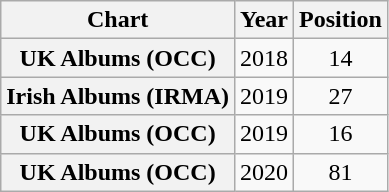<table class="wikitable plainrowheaders" style="text-align:center">
<tr>
<th scope="col">Chart</th>
<th scope="col">Year</th>
<th scope="col">Position</th>
</tr>
<tr>
<th scope="row">UK Albums (OCC)</th>
<td>2018</td>
<td>14</td>
</tr>
<tr>
<th scope="row">Irish Albums (IRMA)</th>
<td>2019</td>
<td>27</td>
</tr>
<tr>
<th scope="row">UK Albums (OCC)</th>
<td>2019</td>
<td>16</td>
</tr>
<tr>
<th scope="row">UK Albums (OCC)</th>
<td>2020</td>
<td>81</td>
</tr>
</table>
